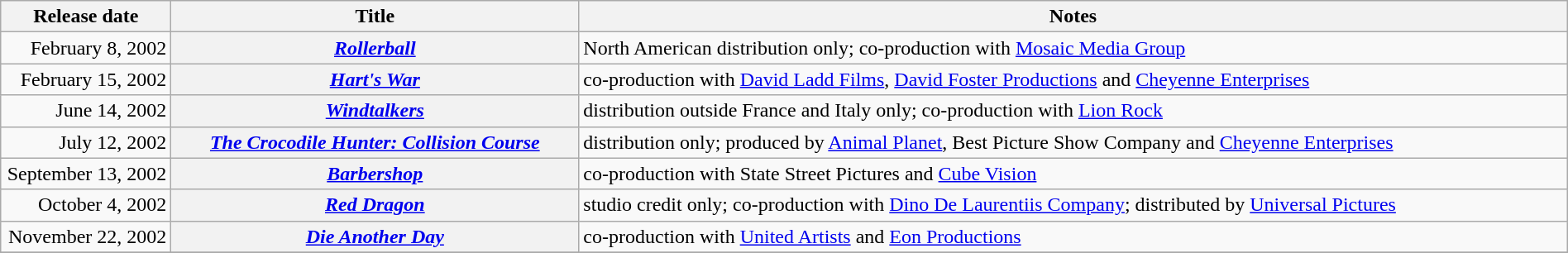<table class="wikitable sortable" style="width:100%;">
<tr>
<th scope="col" style="width:130px;">Release date</th>
<th>Title</th>
<th>Notes</th>
</tr>
<tr>
<td style="text-align:right;">February 8, 2002</td>
<th scope="row"><em><a href='#'>Rollerball</a></em></th>
<td>North American distribution only; co-production with <a href='#'>Mosaic Media Group</a></td>
</tr>
<tr>
<td style="text-align:right;">February 15, 2002</td>
<th scope="row"><em><a href='#'>Hart's War</a></em></th>
<td>co-production with <a href='#'>David Ladd Films</a>, <a href='#'>David Foster Productions</a> and <a href='#'>Cheyenne Enterprises</a></td>
</tr>
<tr>
<td style="text-align:right;">June 14, 2002</td>
<th scope="row"><em><a href='#'>Windtalkers</a></em></th>
<td>distribution outside France and Italy only; co-production with <a href='#'>Lion Rock</a></td>
</tr>
<tr>
<td style="text-align:right;">July 12, 2002</td>
<th scope="row"><em><a href='#'>The Crocodile Hunter: Collision Course</a></em></th>
<td>distribution only; produced by <a href='#'>Animal Planet</a>, Best Picture Show Company and <a href='#'>Cheyenne Enterprises</a></td>
</tr>
<tr>
<td style="text-align:right;">September 13, 2002</td>
<th scope="row"><em><a href='#'>Barbershop</a></em></th>
<td>co-production with State Street Pictures and <a href='#'>Cube Vision</a></td>
</tr>
<tr>
<td style="text-align:right;">October 4, 2002</td>
<th scope="row"><em><a href='#'>Red Dragon</a></em></th>
<td>studio credit only; co-production with <a href='#'>Dino De Laurentiis Company</a>; distributed by <a href='#'>Universal Pictures</a></td>
</tr>
<tr>
<td style="text-align:right;">November 22, 2002</td>
<th scope="row"><em><a href='#'>Die Another Day</a></em></th>
<td>co-production with <a href='#'>United Artists</a> and <a href='#'>Eon Productions</a></td>
</tr>
<tr>
</tr>
</table>
